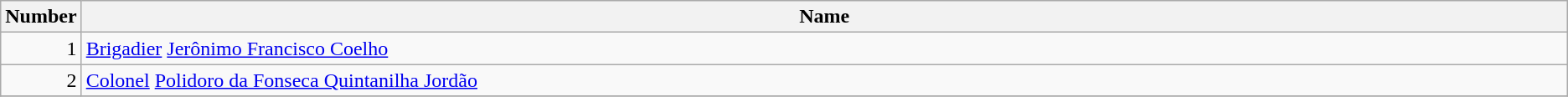<table class="wikitable">
<tr>
<th width="5%">Number</th>
<th>Name</th>
</tr>
<tr>
<td align=right>1</td>
<td rowspan=1><a href='#'>Brigadier</a> <a href='#'>Jerônimo Francisco Coelho</a></td>
</tr>
<tr>
<td align=right>2</td>
<td><a href='#'>Colonel</a> <a href='#'>Polidoro da Fonseca Quintanilha Jordão</a></td>
</tr>
<tr>
</tr>
</table>
